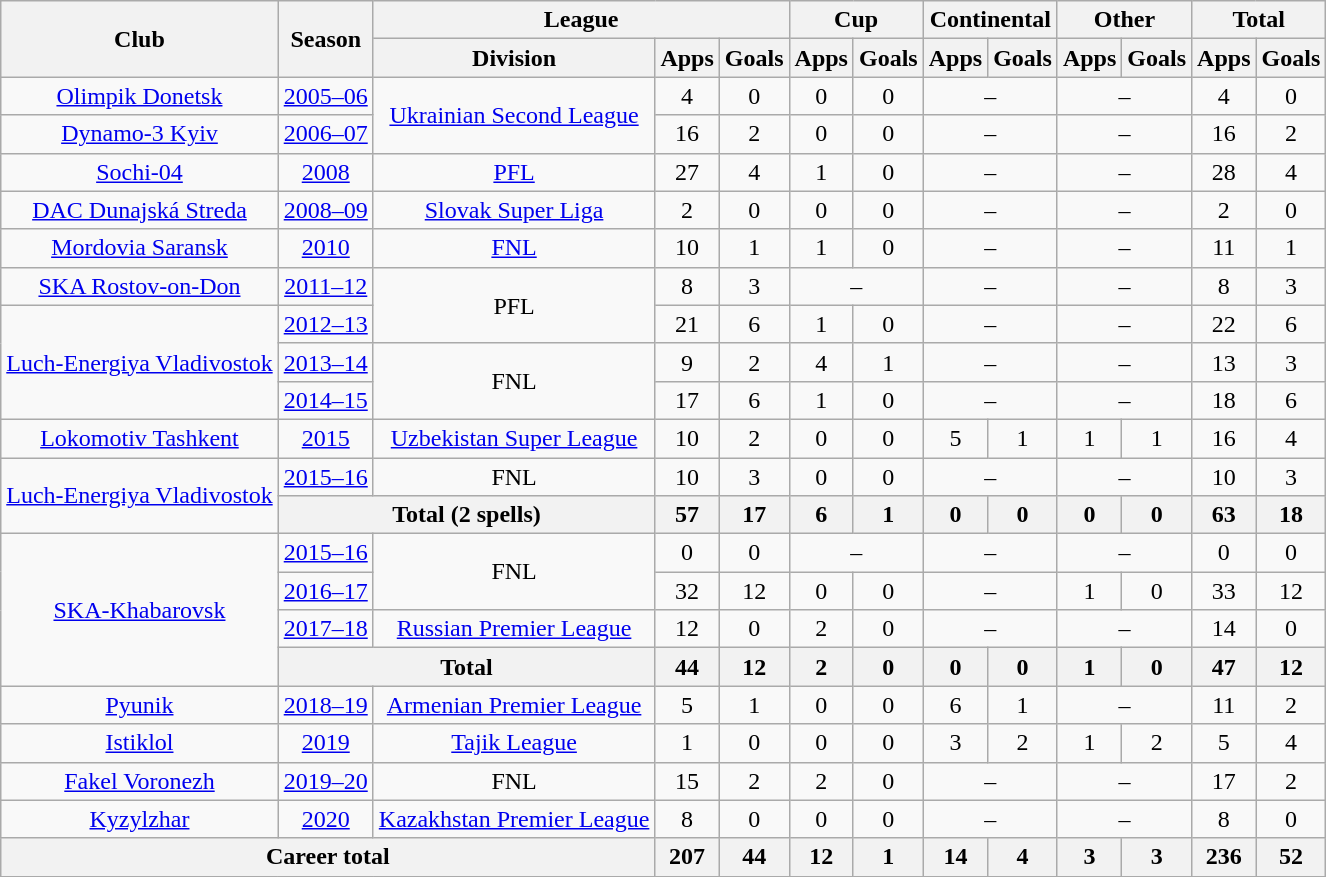<table class="wikitable" style="text-align: center;">
<tr>
<th rowspan=2>Club</th>
<th rowspan=2>Season</th>
<th colspan=3>League</th>
<th colspan=2>Cup</th>
<th colspan=2>Continental</th>
<th colspan=2>Other</th>
<th colspan=2>Total</th>
</tr>
<tr>
<th>Division</th>
<th>Apps</th>
<th>Goals</th>
<th>Apps</th>
<th>Goals</th>
<th>Apps</th>
<th>Goals</th>
<th>Apps</th>
<th>Goals</th>
<th>Apps</th>
<th>Goals</th>
</tr>
<tr>
<td><a href='#'>Olimpik Donetsk</a></td>
<td><a href='#'>2005–06</a></td>
<td rowspan=2><a href='#'>Ukrainian Second League</a></td>
<td>4</td>
<td>0</td>
<td>0</td>
<td>0</td>
<td colspan=2>–</td>
<td colspan=2>–</td>
<td>4</td>
<td>0</td>
</tr>
<tr>
<td><a href='#'>Dynamo-3 Kyiv</a></td>
<td><a href='#'>2006–07</a></td>
<td>16</td>
<td>2</td>
<td>0</td>
<td>0</td>
<td colspan=2>–</td>
<td colspan=2>–</td>
<td>16</td>
<td>2</td>
</tr>
<tr>
<td><a href='#'>Sochi-04</a></td>
<td><a href='#'>2008</a></td>
<td><a href='#'>PFL</a></td>
<td>27</td>
<td>4</td>
<td>1</td>
<td>0</td>
<td colspan=2>–</td>
<td colspan=2>–</td>
<td>28</td>
<td>4</td>
</tr>
<tr>
<td><a href='#'>DAC Dunajská Streda</a></td>
<td><a href='#'>2008–09</a></td>
<td><a href='#'>Slovak Super Liga</a></td>
<td>2</td>
<td>0</td>
<td>0</td>
<td>0</td>
<td colspan=2>–</td>
<td colspan=2>–</td>
<td>2</td>
<td>0</td>
</tr>
<tr>
<td><a href='#'>Mordovia Saransk</a></td>
<td><a href='#'>2010</a></td>
<td><a href='#'>FNL</a></td>
<td>10</td>
<td>1</td>
<td>1</td>
<td>0</td>
<td colspan=2>–</td>
<td colspan=2>–</td>
<td>11</td>
<td>1</td>
</tr>
<tr>
<td><a href='#'>SKA Rostov-on-Don</a></td>
<td><a href='#'>2011–12</a></td>
<td rowspan=2>PFL</td>
<td>8</td>
<td>3</td>
<td colspan=2>–</td>
<td colspan=2>–</td>
<td colspan=2>–</td>
<td>8</td>
<td>3</td>
</tr>
<tr>
<td rowspan=3><a href='#'>Luch-Energiya Vladivostok</a></td>
<td><a href='#'>2012–13</a></td>
<td>21</td>
<td>6</td>
<td>1</td>
<td>0</td>
<td colspan=2>–</td>
<td colspan=2>–</td>
<td>22</td>
<td>6</td>
</tr>
<tr>
<td><a href='#'>2013–14</a></td>
<td rowspan=2>FNL</td>
<td>9</td>
<td>2</td>
<td>4</td>
<td>1</td>
<td colspan=2>–</td>
<td colspan=2>–</td>
<td>13</td>
<td>3</td>
</tr>
<tr>
<td><a href='#'>2014–15</a></td>
<td>17</td>
<td>6</td>
<td>1</td>
<td>0</td>
<td colspan=2>–</td>
<td colspan=2>–</td>
<td>18</td>
<td>6</td>
</tr>
<tr>
<td><a href='#'>Lokomotiv Tashkent</a></td>
<td><a href='#'>2015</a></td>
<td><a href='#'>Uzbekistan Super League</a></td>
<td>10</td>
<td>2</td>
<td>0</td>
<td>0</td>
<td>5</td>
<td>1</td>
<td>1</td>
<td>1</td>
<td>16</td>
<td>4</td>
</tr>
<tr>
<td rowspan=2><a href='#'>Luch-Energiya Vladivostok</a></td>
<td><a href='#'>2015–16</a></td>
<td>FNL</td>
<td>10</td>
<td>3</td>
<td>0</td>
<td>0</td>
<td colspan=2>–</td>
<td colspan=2>–</td>
<td>10</td>
<td>3</td>
</tr>
<tr>
<th colspan=2>Total (2 spells)</th>
<th>57</th>
<th>17</th>
<th>6</th>
<th>1</th>
<th>0</th>
<th>0</th>
<th>0</th>
<th>0</th>
<th>63</th>
<th>18</th>
</tr>
<tr>
<td rowspan=4><a href='#'>SKA-Khabarovsk</a></td>
<td><a href='#'>2015–16</a></td>
<td rowspan=2>FNL</td>
<td>0</td>
<td>0</td>
<td colspan=2>–</td>
<td colspan=2>–</td>
<td colspan=2>–</td>
<td>0</td>
<td>0</td>
</tr>
<tr>
<td><a href='#'>2016–17</a></td>
<td>32</td>
<td>12</td>
<td>0</td>
<td>0</td>
<td colspan=2>–</td>
<td>1</td>
<td>0</td>
<td>33</td>
<td>12</td>
</tr>
<tr>
<td><a href='#'>2017–18</a></td>
<td><a href='#'>Russian Premier League</a></td>
<td>12</td>
<td>0</td>
<td>2</td>
<td>0</td>
<td colspan=2>–</td>
<td colspan=2>–</td>
<td>14</td>
<td>0</td>
</tr>
<tr>
<th colspan=2>Total</th>
<th>44</th>
<th>12</th>
<th>2</th>
<th>0</th>
<th>0</th>
<th>0</th>
<th>1</th>
<th>0</th>
<th>47</th>
<th>12</th>
</tr>
<tr>
<td><a href='#'>Pyunik</a></td>
<td><a href='#'>2018–19</a></td>
<td><a href='#'>Armenian Premier League</a></td>
<td>5</td>
<td>1</td>
<td>0</td>
<td>0</td>
<td>6</td>
<td>1</td>
<td colspan=2>–</td>
<td>11</td>
<td>2</td>
</tr>
<tr>
<td><a href='#'>Istiklol</a></td>
<td><a href='#'>2019</a></td>
<td><a href='#'>Tajik League</a></td>
<td>1</td>
<td>0</td>
<td>0</td>
<td>0</td>
<td>3</td>
<td>2</td>
<td>1</td>
<td>2</td>
<td>5</td>
<td>4</td>
</tr>
<tr>
<td><a href='#'>Fakel Voronezh</a></td>
<td><a href='#'>2019–20</a></td>
<td>FNL</td>
<td>15</td>
<td>2</td>
<td>2</td>
<td>0</td>
<td colspan=2>–</td>
<td colspan=2>–</td>
<td>17</td>
<td>2</td>
</tr>
<tr>
<td><a href='#'>Kyzylzhar</a></td>
<td><a href='#'>2020</a></td>
<td><a href='#'>Kazakhstan Premier League</a></td>
<td>8</td>
<td>0</td>
<td>0</td>
<td>0</td>
<td colspan=2>–</td>
<td colspan=2>–</td>
<td>8</td>
<td>0</td>
</tr>
<tr>
<th colspan=3>Career total</th>
<th>207</th>
<th>44</th>
<th>12</th>
<th>1</th>
<th>14</th>
<th>4</th>
<th>3</th>
<th>3</th>
<th>236</th>
<th>52</th>
</tr>
<tr>
</tr>
</table>
